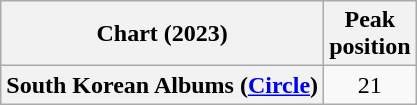<table class="wikitable plainrowheaders" style="text-align:center">
<tr>
<th scope="col">Chart (2023)</th>
<th scope="col">Peak<br>position</th>
</tr>
<tr>
<th scope="row">South Korean Albums (<a href='#'>Circle</a>)</th>
<td>21</td>
</tr>
</table>
